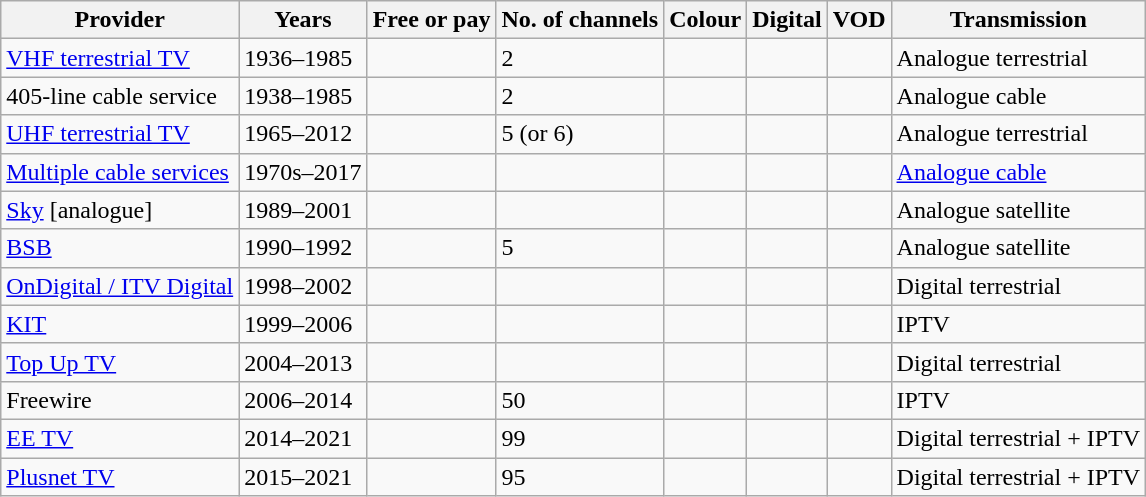<table class="wikitable">
<tr>
<th>Provider</th>
<th>Years</th>
<th>Free or pay</th>
<th>No. of channels</th>
<th>Colour</th>
<th>Digital</th>
<th>VOD</th>
<th>Transmission</th>
</tr>
<tr>
<td><a href='#'>VHF terrestrial TV</a></td>
<td>1936–1985</td>
<td></td>
<td>2</td>
<td></td>
<td></td>
<td></td>
<td>Analogue terrestrial</td>
</tr>
<tr>
<td>405-line cable service</td>
<td>1938–1985</td>
<td></td>
<td>2</td>
<td></td>
<td></td>
<td></td>
<td>Analogue cable</td>
</tr>
<tr>
<td><a href='#'>UHF terrestrial TV</a></td>
<td>1965–2012</td>
<td></td>
<td>5 (or 6)</td>
<td></td>
<td></td>
<td></td>
<td>Analogue terrestrial</td>
</tr>
<tr>
<td><a href='#'>Multiple cable services</a></td>
<td>1970s–2017</td>
<td></td>
<td></td>
<td></td>
<td></td>
<td></td>
<td><a href='#'>Analogue cable</a></td>
</tr>
<tr>
<td><a href='#'>Sky</a> [analogue]</td>
<td>1989–2001</td>
<td></td>
<td></td>
<td></td>
<td></td>
<td></td>
<td>Analogue satellite</td>
</tr>
<tr>
<td><a href='#'>BSB</a></td>
<td>1990–1992</td>
<td></td>
<td>5</td>
<td></td>
<td></td>
<td></td>
<td>Analogue satellite</td>
</tr>
<tr>
<td><a href='#'>OnDigital / ITV Digital</a></td>
<td>1998–2002</td>
<td></td>
<td></td>
<td></td>
<td></td>
<td></td>
<td>Digital terrestrial</td>
</tr>
<tr>
<td><a href='#'>KIT</a></td>
<td>1999–2006</td>
<td></td>
<td></td>
<td></td>
<td></td>
<td></td>
<td>IPTV</td>
</tr>
<tr>
<td><a href='#'>Top Up TV</a></td>
<td>2004–2013</td>
<td></td>
<td></td>
<td></td>
<td></td>
<td></td>
<td>Digital terrestrial</td>
</tr>
<tr>
<td>Freewire</td>
<td>2006–2014</td>
<td></td>
<td>50</td>
<td></td>
<td></td>
<td></td>
<td>IPTV</td>
</tr>
<tr>
<td><a href='#'>EE TV</a></td>
<td>2014–2021</td>
<td></td>
<td>99</td>
<td></td>
<td></td>
<td></td>
<td>Digital terrestrial + IPTV</td>
</tr>
<tr>
<td><a href='#'>Plusnet TV</a></td>
<td>2015–2021</td>
<td></td>
<td>95</td>
<td></td>
<td></td>
<td></td>
<td>Digital terrestrial + IPTV</td>
</tr>
</table>
